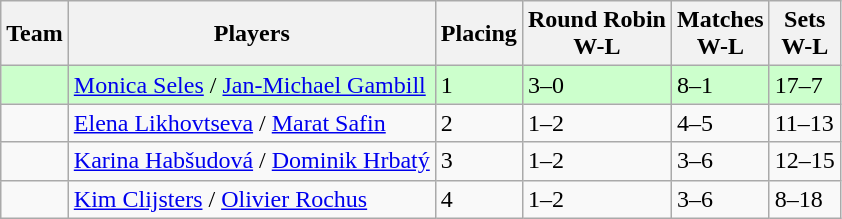<table class="sortable wikitable">
<tr>
<th>Team</th>
<th>Players</th>
<th>Placing</th>
<th>Round Robin<br>W-L</th>
<th>Matches<br>W-L</th>
<th>Sets<br>W-L</th>
</tr>
<tr style="background:#ccffcc;">
<td></td>
<td><a href='#'>Monica Seles</a> / <a href='#'>Jan-Michael Gambill</a></td>
<td>1</td>
<td>3–0</td>
<td>8–1</td>
<td>17–7</td>
</tr>
<tr>
<td></td>
<td><a href='#'>Elena Likhovtseva</a> / <a href='#'>Marat Safin</a></td>
<td>2</td>
<td>1–2</td>
<td>4–5</td>
<td>11–13</td>
</tr>
<tr>
<td></td>
<td><a href='#'>Karina Habšudová</a> / <a href='#'>Dominik Hrbatý</a></td>
<td>3</td>
<td>1–2</td>
<td>3–6</td>
<td>12–15</td>
</tr>
<tr>
<td></td>
<td><a href='#'>Kim Clijsters</a> / <a href='#'>Olivier Rochus</a></td>
<td>4</td>
<td>1–2</td>
<td>3–6</td>
<td>8–18</td>
</tr>
</table>
